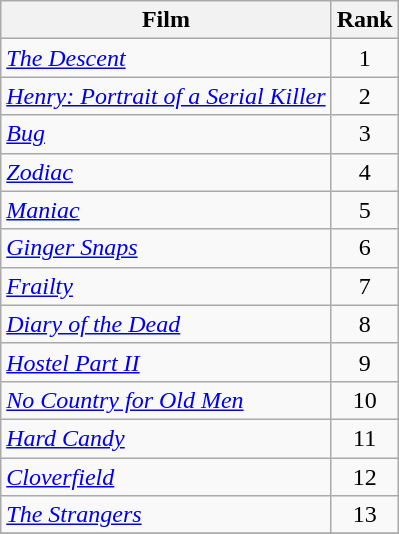<table class="sortable wikitable" style="text-align:center; white-space:nowrap;">
<tr>
<th>Film</th>
<th>Rank</th>
</tr>
<tr>
<td align="left"><em><a href='#'>The Descent</a></em></td>
<td>1</td>
</tr>
<tr>
<td align="left"><em><a href='#'>Henry: Portrait of a Serial Killer</a></em></td>
<td>2</td>
</tr>
<tr>
<td align="left"><em><a href='#'>Bug</a></em></td>
<td>3</td>
</tr>
<tr>
<td align="left"><em><a href='#'>Zodiac</a></em></td>
<td>4</td>
</tr>
<tr>
<td align="left"><em><a href='#'>Maniac</a></em></td>
<td>5</td>
</tr>
<tr>
<td align="left"><em><a href='#'>Ginger Snaps</a></em></td>
<td>6</td>
</tr>
<tr>
<td align="left"><em><a href='#'>Frailty</a></em></td>
<td>7</td>
</tr>
<tr>
<td align="left"><em><a href='#'>Diary of the Dead</a></em></td>
<td>8</td>
</tr>
<tr>
<td align="left"><em><a href='#'>Hostel Part II</a></em></td>
<td>9</td>
</tr>
<tr>
<td align="left"><em><a href='#'>No Country for Old Men</a></em></td>
<td>10</td>
</tr>
<tr>
<td align="left"><em><a href='#'>Hard Candy</a></em></td>
<td>11</td>
</tr>
<tr>
<td align="left"><em><a href='#'>Cloverfield</a></em></td>
<td>12</td>
</tr>
<tr>
<td align="left"><em><a href='#'>The Strangers</a></em></td>
<td>13</td>
</tr>
<tr>
</tr>
</table>
